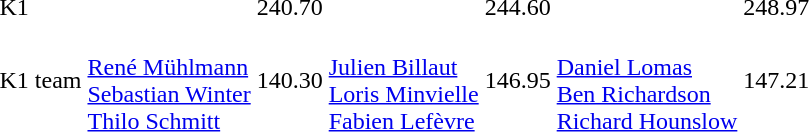<table>
<tr>
<td>K1</td>
<td></td>
<td>240.70</td>
<td></td>
<td>244.60</td>
<td></td>
<td>248.97</td>
</tr>
<tr>
<td>K1 team</td>
<td><br><a href='#'>René Mühlmann</a><br><a href='#'>Sebastian Winter</a><br><a href='#'>Thilo Schmitt</a></td>
<td>140.30</td>
<td><br><a href='#'>Julien Billaut</a><br><a href='#'>Loris Minvielle</a><br><a href='#'>Fabien Lefèvre</a></td>
<td>146.95</td>
<td><br><a href='#'>Daniel Lomas</a><br><a href='#'>Ben Richardson</a><br><a href='#'>Richard Hounslow</a></td>
<td>147.21</td>
</tr>
</table>
